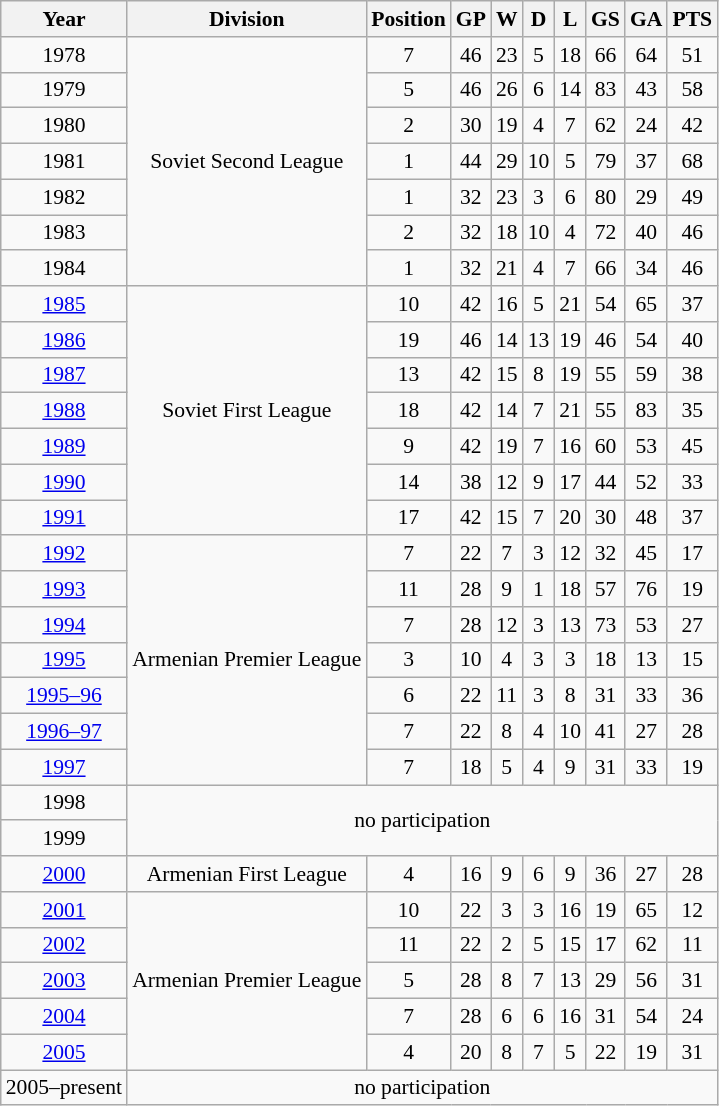<table class="wikitable"  style="font-size:90%; text-align:center;">
<tr>
<th>Year</th>
<th>Division</th>
<th>Position</th>
<th>GP</th>
<th>W</th>
<th>D</th>
<th>L</th>
<th>GS</th>
<th>GA</th>
<th>PTS</th>
</tr>
<tr>
<td>1978</td>
<td rowspan="7">Soviet Second League</td>
<td>7</td>
<td>46</td>
<td>23</td>
<td>5</td>
<td>18</td>
<td>66</td>
<td>64</td>
<td>51</td>
</tr>
<tr>
<td>1979</td>
<td>5</td>
<td>46</td>
<td>26</td>
<td>6</td>
<td>14</td>
<td>83</td>
<td>43</td>
<td>58</td>
</tr>
<tr>
<td>1980</td>
<td>2</td>
<td>30</td>
<td>19</td>
<td>4</td>
<td>7</td>
<td>62</td>
<td>24</td>
<td>42</td>
</tr>
<tr>
<td>1981</td>
<td>1</td>
<td>44</td>
<td>29</td>
<td>10</td>
<td>5</td>
<td>79</td>
<td>37</td>
<td>68</td>
</tr>
<tr>
<td>1982</td>
<td>1</td>
<td>32</td>
<td>23</td>
<td>3</td>
<td>6</td>
<td>80</td>
<td>29</td>
<td>49</td>
</tr>
<tr>
<td>1983</td>
<td>2</td>
<td>32</td>
<td>18</td>
<td>10</td>
<td>4</td>
<td>72</td>
<td>40</td>
<td>46</td>
</tr>
<tr>
<td>1984</td>
<td>1</td>
<td>32</td>
<td>21</td>
<td>4</td>
<td>7</td>
<td>66</td>
<td>34</td>
<td>46</td>
</tr>
<tr>
<td><a href='#'>1985</a></td>
<td rowspan="7">Soviet First League</td>
<td>10</td>
<td>42</td>
<td>16</td>
<td>5</td>
<td>21</td>
<td>54</td>
<td>65</td>
<td>37</td>
</tr>
<tr>
<td><a href='#'>1986</a></td>
<td>19</td>
<td>46</td>
<td>14</td>
<td>13</td>
<td>19</td>
<td>46</td>
<td>54</td>
<td>40</td>
</tr>
<tr>
<td><a href='#'>1987</a></td>
<td>13</td>
<td>42</td>
<td>15</td>
<td>8</td>
<td>19</td>
<td>55</td>
<td>59</td>
<td>38</td>
</tr>
<tr>
<td><a href='#'>1988</a></td>
<td>18</td>
<td>42</td>
<td>14</td>
<td>7</td>
<td>21</td>
<td>55</td>
<td>83</td>
<td>35</td>
</tr>
<tr>
<td><a href='#'>1989</a></td>
<td>9</td>
<td>42</td>
<td>19</td>
<td>7</td>
<td>16</td>
<td>60</td>
<td>53</td>
<td>45</td>
</tr>
<tr>
<td><a href='#'>1990</a></td>
<td>14</td>
<td>38</td>
<td>12</td>
<td>9</td>
<td>17</td>
<td>44</td>
<td>52</td>
<td>33</td>
</tr>
<tr>
<td><a href='#'>1991</a></td>
<td>17</td>
<td>42</td>
<td>15</td>
<td>7</td>
<td>20</td>
<td>30</td>
<td>48</td>
<td>37</td>
</tr>
<tr>
<td><a href='#'>1992</a></td>
<td rowspan="7">Armenian Premier League</td>
<td>7</td>
<td>22</td>
<td>7</td>
<td>3</td>
<td>12</td>
<td>32</td>
<td>45</td>
<td>17</td>
</tr>
<tr>
<td><a href='#'>1993</a></td>
<td>11</td>
<td>28</td>
<td>9</td>
<td>1</td>
<td>18</td>
<td>57</td>
<td>76</td>
<td>19</td>
</tr>
<tr>
<td><a href='#'>1994</a></td>
<td>7</td>
<td>28</td>
<td>12</td>
<td>3</td>
<td>13</td>
<td>73</td>
<td>53</td>
<td>27</td>
</tr>
<tr>
<td><a href='#'>1995</a></td>
<td>3</td>
<td>10</td>
<td>4</td>
<td>3</td>
<td>3</td>
<td>18</td>
<td>13</td>
<td>15</td>
</tr>
<tr>
<td><a href='#'>1995–96</a></td>
<td>6</td>
<td>22</td>
<td>11</td>
<td>3</td>
<td>8</td>
<td>31</td>
<td>33</td>
<td>36</td>
</tr>
<tr>
<td><a href='#'>1996–97</a></td>
<td>7</td>
<td>22</td>
<td>8</td>
<td>4</td>
<td>10</td>
<td>41</td>
<td>27</td>
<td>28</td>
</tr>
<tr>
<td><a href='#'>1997</a></td>
<td>7</td>
<td>18</td>
<td>5</td>
<td>4</td>
<td>9</td>
<td>31</td>
<td>33</td>
<td>19</td>
</tr>
<tr>
<td>1998</td>
<td rowspan="2" ; colspan="9">no participation</td>
</tr>
<tr>
<td>1999</td>
</tr>
<tr>
<td><a href='#'>2000</a></td>
<td>Armenian First League</td>
<td>4</td>
<td>16</td>
<td>9</td>
<td>6</td>
<td>9</td>
<td>36</td>
<td>27</td>
<td>28</td>
</tr>
<tr>
<td><a href='#'>2001</a></td>
<td rowspan="5">Armenian Premier League</td>
<td>10</td>
<td>22</td>
<td>3</td>
<td>3</td>
<td>16</td>
<td>19</td>
<td>65</td>
<td>12</td>
</tr>
<tr>
<td><a href='#'>2002</a></td>
<td>11</td>
<td>22</td>
<td>2</td>
<td>5</td>
<td>15</td>
<td>17</td>
<td>62</td>
<td>11</td>
</tr>
<tr>
<td><a href='#'>2003</a></td>
<td>5</td>
<td>28</td>
<td>8</td>
<td>7</td>
<td>13</td>
<td>29</td>
<td>56</td>
<td>31</td>
</tr>
<tr>
<td><a href='#'>2004</a></td>
<td>7</td>
<td>28</td>
<td>6</td>
<td>6</td>
<td>16</td>
<td>31</td>
<td>54</td>
<td>24</td>
</tr>
<tr>
<td><a href='#'>2005</a></td>
<td>4</td>
<td>20</td>
<td>8</td>
<td>7</td>
<td>5</td>
<td>22</td>
<td>19</td>
<td>31</td>
</tr>
<tr>
<td>2005–present</td>
<td colspan="9" rowspan="2" ;>no participation</td>
</tr>
</table>
